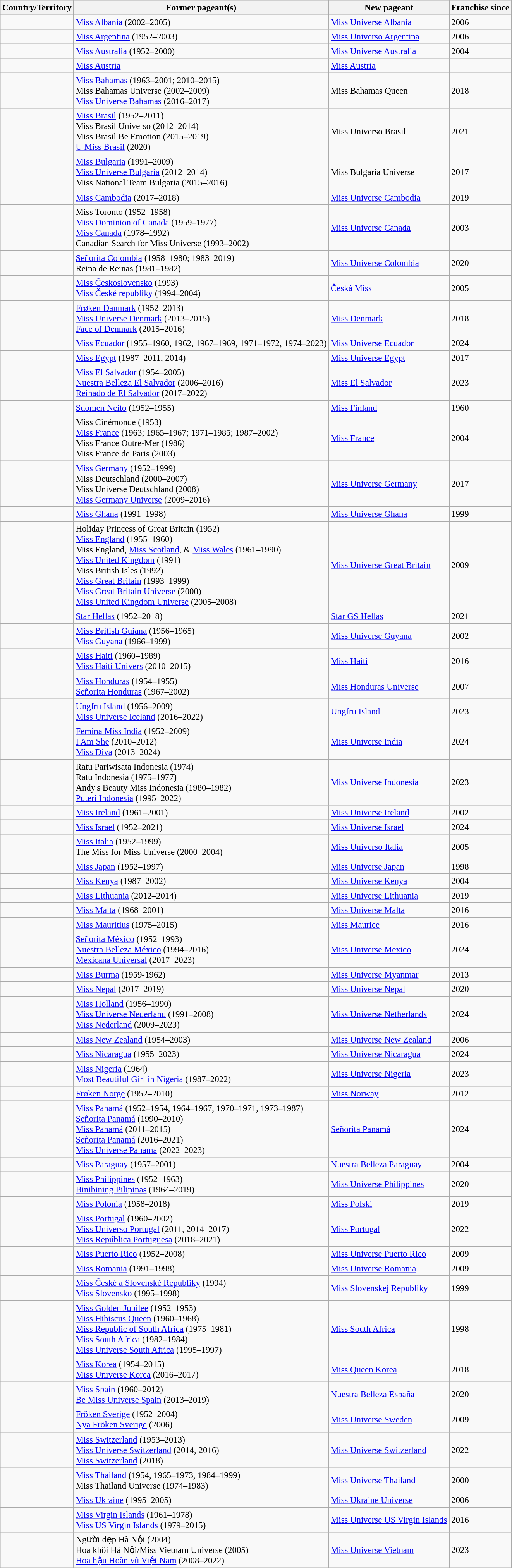<table class="wikitable sortable" style="font-size: 95%;">
<tr>
<th>Country/Territory</th>
<th>Former pageant(s)</th>
<th>New pageant</th>
<th>Franchise since</th>
</tr>
<tr>
<td><strong></strong></td>
<td><a href='#'>Miss Albania</a> (2002–2005)</td>
<td><a href='#'>Miss Universe Albania</a></td>
<td>2006</td>
</tr>
<tr>
<td><strong></strong></td>
<td><a href='#'>Miss Argentina</a> (1952–2003)</td>
<td><a href='#'>Miss Universo Argentina</a></td>
<td>2006</td>
</tr>
<tr>
<td><strong></strong></td>
<td><a href='#'>Miss Australia</a> (1952–2000)</td>
<td><a href='#'>Miss Universe Australia</a></td>
<td>2004</td>
</tr>
<tr>
<td></td>
<td><a href='#'>Miss Austria</a></td>
<td><a href='#'>Miss Austria</a></td>
<td></td>
</tr>
<tr>
<td><strong></strong></td>
<td><a href='#'>Miss Bahamas</a> (1963–2001; 2010–2015)<br>Miss Bahamas Universe (2002–2009)<br><a href='#'>Miss Universe Bahamas</a> (2016–2017)</td>
<td>Miss Bahamas Queen</td>
<td>2018</td>
</tr>
<tr>
<td><strong></strong></td>
<td><a href='#'>Miss Brasil</a> (1952–2011)<br>Miss Brasil Universo (2012–2014)<br>Miss Brasil Be Emotion (2015–2019)<br><a href='#'>U Miss Brasil</a> (2020)</td>
<td>Miss Universo Brasil</td>
<td>2021</td>
</tr>
<tr>
<td><strong></strong></td>
<td><a href='#'>Miss Bulgaria</a> (1991–2009)<br><a href='#'>Miss Universe Bulgaria</a> (2012–2014)<br>Miss National Team Bulgaria (2015–2016)</td>
<td>Miss Bulgaria Universe</td>
<td>2017</td>
</tr>
<tr>
<td><strong></strong></td>
<td><a href='#'>Miss Cambodia</a> (2017–2018)</td>
<td><a href='#'>Miss Universe Cambodia</a></td>
<td>2019</td>
</tr>
<tr>
<td><strong></strong></td>
<td>Miss Toronto (1952–1958)<br><a href='#'>Miss Dominion of Canada</a> (1959–1977)<br><a href='#'>Miss Canada</a> (1978–1992)<br>Canadian Search for Miss Universe (1993–2002)</td>
<td><a href='#'>Miss Universe Canada</a></td>
<td>2003</td>
</tr>
<tr>
<td><strong></strong></td>
<td><a href='#'>Señorita Colombia</a> (1958–1980; 1983–2019)<br>Reina de Reinas (1981–1982)</td>
<td><a href='#'>Miss Universe Colombia</a></td>
<td>2020</td>
</tr>
<tr>
<td><strong></strong></td>
<td><a href='#'>Miss Československo</a> (1993)<br><a href='#'>Miss České republiky</a> (1994–2004)</td>
<td><a href='#'>Česká Miss</a></td>
<td>2005</td>
</tr>
<tr>
<td><strong></strong></td>
<td><a href='#'>Frøken Danmark</a> (1952–2013)<br><a href='#'>Miss Universe Denmark</a> (2013–2015)<br><a href='#'>Face of Denmark</a> (2015–2016)</td>
<td><a href='#'>Miss Denmark</a></td>
<td>2018</td>
</tr>
<tr>
<td><strong></strong></td>
<td><a href='#'>Miss Ecuador</a> (1955–1960, 1962, 1967–1969, 1971–1972, 1974–2023)</td>
<td><a href='#'>Miss Universe Ecuador</a></td>
<td>2024</td>
</tr>
<tr>
<td><strong></strong></td>
<td><a href='#'>Miss Egypt</a> (1987–2011, 2014)</td>
<td><a href='#'>Miss Universe Egypt</a></td>
<td>2017</td>
</tr>
<tr>
<td><strong></strong></td>
<td><a href='#'>Miss El Salvador</a> (1954–2005)<br><a href='#'>Nuestra Belleza El Salvador</a> (2006–2016)<br><a href='#'>Reinado de El Salvador</a> (2017–2022)</td>
<td><a href='#'>Miss El Salvador</a></td>
<td>2023</td>
</tr>
<tr>
<td><strong></strong></td>
<td><a href='#'>Suomen Neito</a> (1952–1955)</td>
<td><a href='#'>Miss Finland</a></td>
<td>1960</td>
</tr>
<tr>
<td><strong></strong></td>
<td>Miss Cinémonde (1953)<br><a href='#'>Miss France</a> (1963; 1965–1967; 1971–1985; 1987–2002)<br>Miss France Outre-Mer (1986)<br>Miss France de Paris (2003)</td>
<td><a href='#'>Miss France</a></td>
<td>2004</td>
</tr>
<tr>
<td><strong></strong></td>
<td><a href='#'>Miss Germany</a> (1952–1999)<br>Miss Deutschland (2000–2007)<br>Miss Universe Deutschland (2008)<br><a href='#'>Miss Germany Universe</a> (2009–2016)</td>
<td><a href='#'>Miss Universe Germany</a></td>
<td>2017</td>
</tr>
<tr>
<td><strong></strong></td>
<td><a href='#'>Miss Ghana</a> (1991–1998)</td>
<td><a href='#'>Miss Universe Ghana</a></td>
<td>1999</td>
</tr>
<tr>
<td><strong></strong></td>
<td>Holiday Princess of Great Britain (1952)<br><a href='#'>Miss England</a> (1955–1960)<br>Miss England, <a href='#'>Miss Scotland</a>, & <a href='#'>Miss Wales</a> (1961–1990)<br><a href='#'>Miss United Kingdom</a> (1991)<br>Miss British Isles (1992)<br><a href='#'>Miss Great Britain</a> (1993–1999)<br><a href='#'>Miss Great Britain Universe</a> (2000)<br><a href='#'>Miss United Kingdom Universe</a> (2005–2008)<br></td>
<td><a href='#'>Miss Universe Great Britain</a></td>
<td>2009</td>
</tr>
<tr>
<td><strong></strong></td>
<td><a href='#'>Star Hellas</a> (1952–2018)</td>
<td><a href='#'>Star GS Hellas</a></td>
<td>2021</td>
</tr>
<tr>
<td><strong></strong></td>
<td><a href='#'>Miss British Guiana</a> (1956–1965)<br><a href='#'>Miss Guyana</a> (1966–1999)</td>
<td><a href='#'>Miss Universe Guyana</a></td>
<td>2002</td>
</tr>
<tr>
<td><strong></strong></td>
<td><a href='#'>Miss Haiti</a> (1960–1989)<br><a href='#'>Miss Haiti Univers</a> (2010–2015)</td>
<td><a href='#'>Miss Haiti</a></td>
<td>2016</td>
</tr>
<tr>
<td><strong></strong></td>
<td><a href='#'>Miss Honduras</a> (1954–1955) <br> <a href='#'>Señorita Honduras</a> (1967–2002)</td>
<td><a href='#'>Miss Honduras Universe</a></td>
<td>2007</td>
</tr>
<tr>
<td><strong></strong></td>
<td><a href='#'>Ungfru Island</a> (1956–2009)<br><a href='#'>Miss Universe Iceland</a> (2016–2022)</td>
<td><a href='#'>Ungfru Island</a></td>
<td>2023</td>
</tr>
<tr>
<td><strong></strong></td>
<td><a href='#'>Femina Miss India</a> (1952–2009)<br><a href='#'>I Am She</a> (2010–2012)<br><a href='#'>Miss Diva</a> (2013–2024)</td>
<td><a href='#'>Miss Universe India</a></td>
<td>2024</td>
</tr>
<tr>
<td><strong></strong></td>
<td>Ratu Pariwisata Indonesia (1974)<br>Ratu Indonesia (1975–1977)<br>Andy's Beauty Miss Indonesia (1980–1982)<br><a href='#'>Puteri Indonesia</a> (1995–2022)</td>
<td><a href='#'>Miss Universe Indonesia</a></td>
<td>2023</td>
</tr>
<tr>
<td><strong></strong></td>
<td><a href='#'>Miss Ireland</a> (1961–2001)</td>
<td><a href='#'>Miss Universe Ireland</a></td>
<td>2002</td>
</tr>
<tr>
<td><strong></strong></td>
<td><a href='#'>Miss Israel</a> (1952–2021)</td>
<td><a href='#'>Miss Universe Israel</a></td>
<td>2024</td>
</tr>
<tr>
<td><strong></strong></td>
<td><a href='#'>Miss Italia</a> (1952–1999)<br>The Miss for Miss Universe (2000–2004)</td>
<td><a href='#'>Miss Universo Italia</a></td>
<td>2005</td>
</tr>
<tr>
<td><strong></strong></td>
<td><a href='#'>Miss Japan</a> (1952–1997)</td>
<td><a href='#'>Miss Universe Japan</a></td>
<td>1998</td>
</tr>
<tr>
<td><strong></strong></td>
<td><a href='#'>Miss Kenya</a> (1987–2002)</td>
<td><a href='#'>Miss Universe Kenya</a></td>
<td>2004</td>
</tr>
<tr>
<td><strong></strong></td>
<td><a href='#'>Miss Lithuania</a> (2012–2014)</td>
<td><a href='#'>Miss Universe Lithuania</a></td>
<td>2019</td>
</tr>
<tr>
<td><strong></strong></td>
<td><a href='#'>Miss Malta</a> (1968–2001)</td>
<td><a href='#'>Miss Universe Malta</a></td>
<td>2016</td>
</tr>
<tr>
<td><strong></strong></td>
<td><a href='#'>Miss Mauritius</a> (1975–2015)</td>
<td><a href='#'>Miss Maurice</a></td>
<td>2016</td>
</tr>
<tr>
<td><strong></strong></td>
<td><a href='#'>Señorita México</a> (1952–1993)<br><a href='#'>Nuestra Belleza México</a> (1994–2016)<br><a href='#'>Mexicana Universal</a> (2017–2023)</td>
<td><a href='#'>Miss Universe Mexico</a></td>
<td>2024</td>
</tr>
<tr>
<td><strong></strong></td>
<td><a href='#'>Miss Burma</a> (1959-1962)</td>
<td><a href='#'>Miss Universe Myanmar</a></td>
<td>2013</td>
</tr>
<tr>
<td><strong></strong></td>
<td><a href='#'>Miss Nepal</a> (2017–2019)</td>
<td><a href='#'>Miss Universe Nepal</a></td>
<td>2020</td>
</tr>
<tr>
<td><strong></strong></td>
<td><a href='#'>Miss Holland</a> (1956–1990)<br><a href='#'>Miss Universe Nederland</a> (1991–2008)<br><a href='#'>Miss Nederland</a> (2009–2023)</td>
<td><a href='#'>Miss Universe Netherlands</a></td>
<td>2024</td>
</tr>
<tr>
<td><strong></strong></td>
<td><a href='#'>Miss New Zealand</a> (1954–2003)</td>
<td><a href='#'>Miss Universe New Zealand</a></td>
<td>2006</td>
</tr>
<tr>
<td><strong></strong></td>
<td><a href='#'>Miss Nicaragua</a> (1955–2023)</td>
<td><a href='#'>Miss Universe Nicaragua</a></td>
<td>2024</td>
</tr>
<tr>
<td><strong></strong></td>
<td><a href='#'>Miss Nigeria</a> (1964)<br> <a href='#'>Most Beautiful Girl in Nigeria</a> (1987–2022)</td>
<td><a href='#'>Miss Universe Nigeria</a></td>
<td>2023</td>
</tr>
<tr>
<td><strong></strong></td>
<td><a href='#'>Frøken Norge</a> (1952–2010)</td>
<td><a href='#'>Miss Norway</a></td>
<td>2012</td>
</tr>
<tr>
<td><strong></strong></td>
<td><a href='#'>Miss Panamá</a> (1952–1954, 1964–1967, 1970–1971, 1973–1987) <br> <a href='#'>Señorita Panamá</a> (1990–2010)<br> <a href='#'>Miss Panamá</a> (2011–2015)<br> <a href='#'>Señorita Panamá</a> (2016–2021) <br> <a href='#'>Miss Universe Panama</a> (2022–2023)</td>
<td><a href='#'>Señorita Panamá</a></td>
<td>2024</td>
</tr>
<tr>
<td><strong></strong></td>
<td><a href='#'>Miss Paraguay</a> (1957–2001)</td>
<td><a href='#'>Nuestra Belleza Paraguay</a></td>
<td>2004</td>
</tr>
<tr>
<td><strong></strong></td>
<td><a href='#'>Miss Philippines</a> (1952–1963) <br><a href='#'>Binibining Pilipinas</a> (1964–2019)</td>
<td><a href='#'>Miss Universe Philippines</a></td>
<td>2020</td>
</tr>
<tr>
<td><strong></strong></td>
<td><a href='#'>Miss Polonia</a> (1958–2018)</td>
<td><a href='#'>Miss Polski</a></td>
<td>2019</td>
</tr>
<tr>
<td><strong></strong></td>
<td><a href='#'>Miss Portugal</a> (1960–2002)  <br> <a href='#'>Miss Universo Portugal</a> (2011, 2014–2017)  <br><a href='#'>Miss República Portuguesa</a> (2018–2021)</td>
<td><a href='#'>Miss Portugal</a></td>
<td>2022</td>
</tr>
<tr>
<td><strong></strong></td>
<td><a href='#'>Miss Puerto Rico</a> (1952–2008)</td>
<td><a href='#'>Miss Universe Puerto Rico</a></td>
<td>2009</td>
</tr>
<tr>
<td><strong></strong></td>
<td><a href='#'>Miss Romania</a> (1991–1998)</td>
<td><a href='#'>Miss Universe Romania</a></td>
<td>2009</td>
</tr>
<tr>
<td><strong></strong></td>
<td><a href='#'>Miss České a Slovenské Republiky</a> (1994)<br><a href='#'>Miss Slovensko</a> (1995–1998)</td>
<td><a href='#'>Miss Slovenskej Republiky</a></td>
<td>1999</td>
</tr>
<tr>
<td><strong></strong></td>
<td><a href='#'>Miss Golden Jubilee</a> (1952–1953) <br> <a href='#'>Miss Hibiscus Queen</a> (1960–1968) <br> <a href='#'>Miss Republic of South Africa</a> (1975–1981) <br> <a href='#'>Miss South Africa</a> (1982–1984) <br> <a href='#'>Miss Universe South Africa</a> (1995–1997)</td>
<td><a href='#'>Miss South Africa</a></td>
<td>1998</td>
</tr>
<tr>
<td><strong></strong></td>
<td><a href='#'>Miss Korea</a> (1954–2015)<br><a href='#'>Miss Universe Korea</a> (2016–2017)</td>
<td><a href='#'>Miss Queen Korea</a></td>
<td>2018</td>
</tr>
<tr>
<td><strong></strong></td>
<td><a href='#'>Miss Spain</a> (1960–2012) <br> <a href='#'>Be Miss Universe Spain</a> (2013–2019)</td>
<td><a href='#'>Nuestra Belleza España</a></td>
<td>2020</td>
</tr>
<tr>
<td><strong></strong></td>
<td><a href='#'>Fröken Sverige</a> (1952–2004) <br> <a href='#'>Nya Fröken Sverige</a> (2006)</td>
<td><a href='#'>Miss Universe Sweden</a></td>
<td>2009</td>
</tr>
<tr>
<td><strong></strong></td>
<td><a href='#'>Miss Switzerland</a> (1953–2013)<br><a href='#'>Miss Universe Switzerland</a> (2014, 2016) <br><a href='#'>Miss Switzerland</a> (2018)</td>
<td><a href='#'>Miss Universe Switzerland</a></td>
<td>2022</td>
</tr>
<tr>
<td><strong></strong></td>
<td><a href='#'>Miss Thailand</a> (1954, 1965–1973, 1984–1999)<br>Miss Thailand Universe (1974–1983)</td>
<td><a href='#'>Miss Universe Thailand</a></td>
<td>2000</td>
</tr>
<tr>
<td><strong></strong></td>
<td><a href='#'>Miss Ukraine</a> (1995–2005)</td>
<td><a href='#'>Miss Ukraine Universe</a></td>
<td>2006</td>
</tr>
<tr>
<td><strong></strong></td>
<td><a href='#'>Miss Virgin Islands</a> (1961–1978)<br><a href='#'>Miss US Virgin Islands</a> (1979–2015)</td>
<td><a href='#'>Miss Universe US Virgin Islands</a></td>
<td>2016</td>
</tr>
<tr>
<td><strong></strong></td>
<td>Người đẹp Hà Nội (2004) <br> Hoa khôi Hà Nội/Miss Vietnam Universe (2005) <br> <a href='#'>Hoa hậu Hoàn vũ Việt Nam</a> (2008–2022)</td>
<td><a href='#'>Miss Universe Vietnam</a></td>
<td>2023</td>
</tr>
</table>
